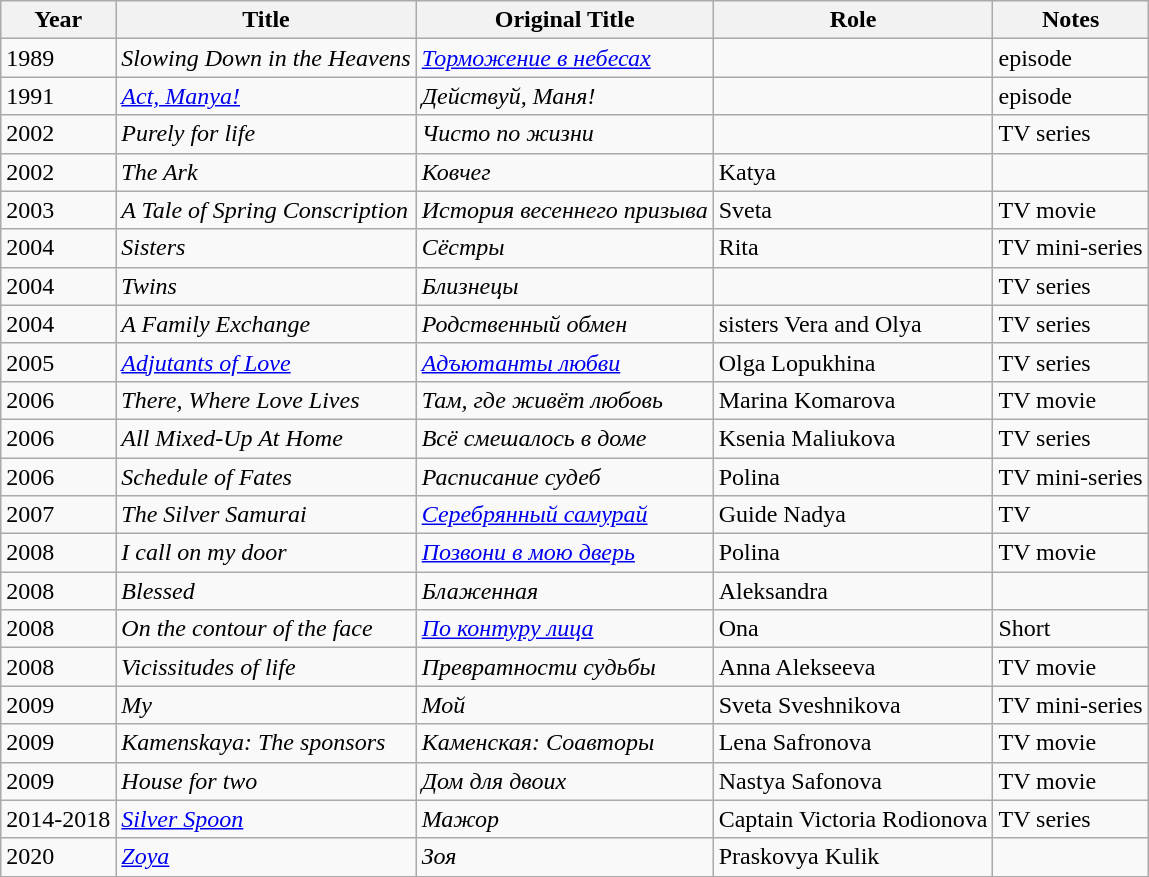<table class="wikitable">
<tr>
<th>Year</th>
<th>Title</th>
<th>Original Title</th>
<th>Role</th>
<th>Notes</th>
</tr>
<tr>
<td>1989</td>
<td><em>Slowing Down in the Heavens</em></td>
<td><em><a href='#'>Торможение в небесах</a></em></td>
<td></td>
<td>episode</td>
</tr>
<tr>
<td>1991</td>
<td><em><a href='#'>Act, Manya!</a></em></td>
<td><em>Действуй, Маня!</em></td>
<td></td>
<td>episode</td>
</tr>
<tr>
<td>2002</td>
<td><em>Purely for life</em></td>
<td><em>Чисто по жизни</em></td>
<td></td>
<td>TV series</td>
</tr>
<tr>
<td>2002</td>
<td><em>The Ark</em></td>
<td><em>Ковчег</em></td>
<td>Katya</td>
<td></td>
</tr>
<tr>
<td>2003</td>
<td><em>A Tale of Spring Conscription</em></td>
<td><em>История весеннего призыва</em></td>
<td>Sveta</td>
<td>TV movie</td>
</tr>
<tr>
<td>2004</td>
<td><em>Sisters</em></td>
<td><em>Сёстры</em></td>
<td>Rita</td>
<td>TV mini-series</td>
</tr>
<tr>
<td>2004</td>
<td><em>Twins</em></td>
<td><em>Близнецы</em></td>
<td></td>
<td>TV series</td>
</tr>
<tr>
<td>2004</td>
<td><em>A Family Exchange</em></td>
<td><em>Родственный обмен</em></td>
<td>sisters Vera and Olya</td>
<td>TV series</td>
</tr>
<tr>
<td>2005</td>
<td><em><a href='#'>Adjutants of Love</a></em></td>
<td><em><a href='#'>Адъютанты любви</a></em></td>
<td>Olga Lopukhina</td>
<td>TV series</td>
</tr>
<tr>
<td>2006</td>
<td><em>There, Where Love Lives</em></td>
<td><em>Там, где живёт любовь</em></td>
<td>Marina Komarova</td>
<td>TV movie</td>
</tr>
<tr>
<td>2006</td>
<td><em>All Mixed-Up At Home</em></td>
<td><em>Всё смешалось в доме</em></td>
<td>Ksenia Maliukova</td>
<td>TV series</td>
</tr>
<tr>
<td>2006</td>
<td><em>Schedule of Fates</em></td>
<td><em>Расписание судеб</em></td>
<td>Polina</td>
<td>TV mini-series</td>
</tr>
<tr>
<td>2007</td>
<td><em>The Silver Samurai</em></td>
<td><em><a href='#'>Серебрянный самурай</a></em></td>
<td>Guide Nadya</td>
<td>TV</td>
</tr>
<tr>
<td>2008</td>
<td><em>I call on my door</em></td>
<td><em><a href='#'>Позвони в мою дверь</a></em></td>
<td>Polina</td>
<td>TV movie</td>
</tr>
<tr>
<td>2008</td>
<td><em>Blessed</em></td>
<td><em>Блаженная</em></td>
<td>Aleksandra</td>
<td></td>
</tr>
<tr>
<td>2008</td>
<td><em>On the contour of the face</em></td>
<td><em><a href='#'>По контуру лица</a></em></td>
<td>Ona</td>
<td>Short</td>
</tr>
<tr>
<td>2008</td>
<td><em>Vicissitudes of life</em></td>
<td><em>Превратности судьбы</em></td>
<td>Anna Alekseeva</td>
<td>TV movie</td>
</tr>
<tr>
<td>2009</td>
<td><em>My</em></td>
<td><em>Мой</em></td>
<td>Sveta Sveshnikova</td>
<td>TV mini-series</td>
</tr>
<tr>
<td>2009</td>
<td><em>Kamenskaya: The sponsors</em></td>
<td><em>Каменская: Соавторы</em></td>
<td>Lena Safronova</td>
<td>TV movie</td>
</tr>
<tr>
<td>2009</td>
<td><em>House for two</em></td>
<td><em>Дом для двоих</em></td>
<td>Nastya Safonova</td>
<td>TV movie</td>
</tr>
<tr>
<td>2014-2018</td>
<td><em><a href='#'>Silver Spoon</a></em></td>
<td><em>Мажор</em></td>
<td>Captain Victoria Rodionova</td>
<td>TV series</td>
</tr>
<tr>
<td>2020</td>
<td><em><a href='#'>Zoya</a></em></td>
<td><em>Зоя</em></td>
<td>Praskovya Kulik</td>
<td></td>
</tr>
</table>
